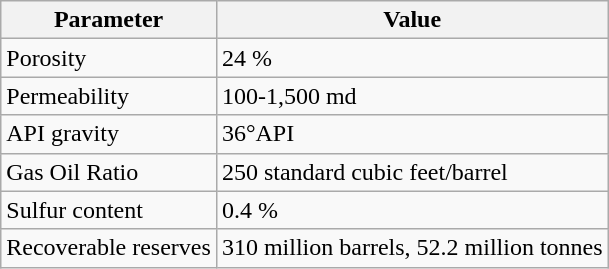<table class="wikitable">
<tr>
<th>Parameter</th>
<th>Value</th>
</tr>
<tr>
<td>Porosity</td>
<td>24 %</td>
</tr>
<tr>
<td>Permeability</td>
<td>100-1,500 md</td>
</tr>
<tr>
<td>API gravity</td>
<td>36°API</td>
</tr>
<tr>
<td>Gas Oil Ratio</td>
<td>250 standard cubic feet/barrel</td>
</tr>
<tr>
<td>Sulfur content</td>
<td>0.4 %</td>
</tr>
<tr>
<td>Recoverable reserves</td>
<td>310 million barrels, 52.2 million tonnes</td>
</tr>
</table>
